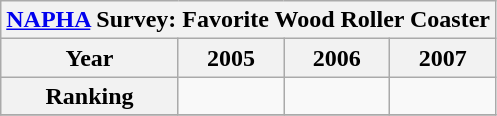<table class="wikitable">
<tr>
<th colspan="31"><a href='#'>NAPHA</a> Survey: Favorite Wood Roller Coaster</th>
</tr>
<tr>
<th>Year</th>
<th>2005</th>
<th>2006</th>
<th>2007</th>
</tr>
<tr>
<th>Ranking</th>
<td></td>
<td></td>
<td></td>
</tr>
<tr>
</tr>
</table>
